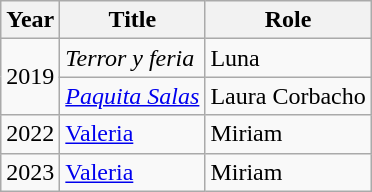<table class="wikitable sortable">
<tr>
<th>Year</th>
<th>Title</th>
<th>Role</th>
</tr>
<tr>
<td rowspan="2">2019</td>
<td><em>Terror y feria</em></td>
<td>Luna</td>
</tr>
<tr>
<td><em><a href='#'>Paquita Salas</a></em></td>
<td>Laura Corbacho</td>
</tr>
<tr>
<td>2022</td>
<td><a href='#'>Valeria</a></td>
<td>Miriam</td>
</tr>
<tr>
<td>2023</td>
<td><a href='#'>Valeria</a></td>
<td>Miriam</td>
</tr>
</table>
